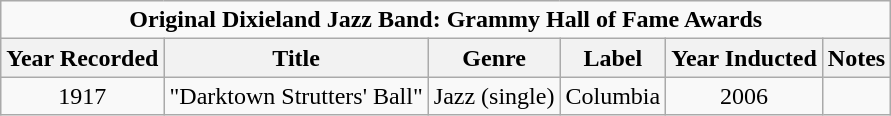<table class=wikitable>
<tr>
<td colspan="6" style="text-align:center;"><strong>Original Dixieland Jazz Band: Grammy Hall of Fame Awards</strong></td>
</tr>
<tr>
<th>Year Recorded</th>
<th>Title</th>
<th>Genre</th>
<th>Label</th>
<th>Year Inducted</th>
<th>Notes</th>
</tr>
<tr align=center>
<td>1917</td>
<td>"Darktown Strutters' Ball"</td>
<td>Jazz (single)</td>
<td>Columbia</td>
<td>2006</td>
<td></td>
</tr>
</table>
